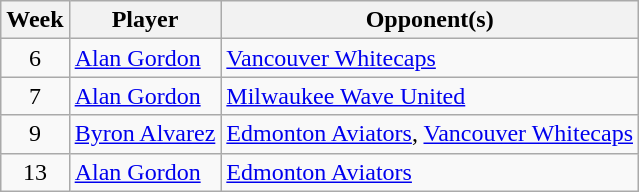<table class=wikitable>
<tr>
<th>Week</th>
<th>Player</th>
<th>Opponent(s)</th>
</tr>
<tr>
<td align=center>6</td>
<td> <a href='#'>Alan Gordon</a></td>
<td><a href='#'>Vancouver Whitecaps</a></td>
</tr>
<tr>
<td align=center>7</td>
<td> <a href='#'>Alan Gordon</a></td>
<td><a href='#'>Milwaukee Wave United</a></td>
</tr>
<tr>
<td align=center>9</td>
<td> <a href='#'>Byron Alvarez</a></td>
<td><a href='#'>Edmonton Aviators</a>, <a href='#'>Vancouver Whitecaps</a></td>
</tr>
<tr>
<td align=center>13</td>
<td> <a href='#'>Alan Gordon</a></td>
<td><a href='#'>Edmonton Aviators</a></td>
</tr>
</table>
